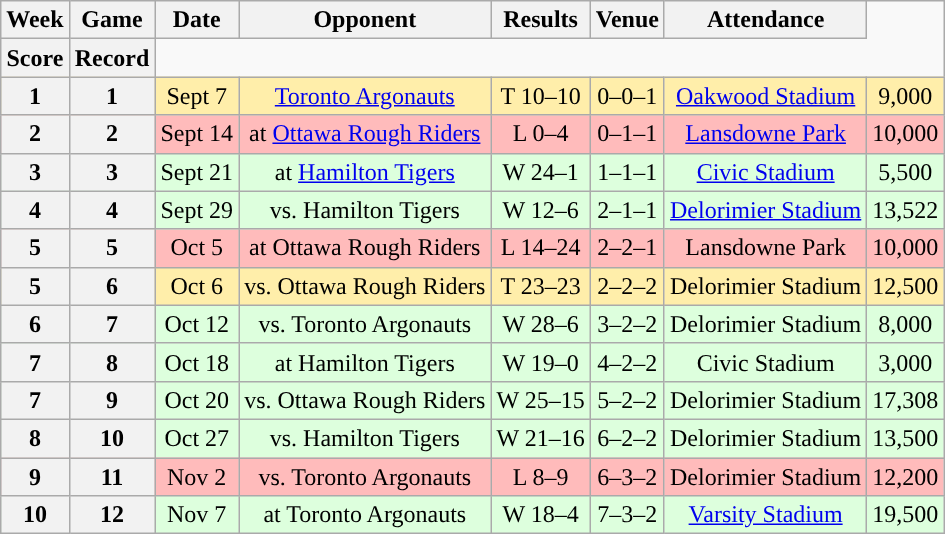<table class="wikitable" style="text-align:center">
<tr>
<th>Week</th>
<th>Game</th>
<th>Date</th>
<th>Opponent</th>
<th>Results</th>
<th>Venue</th>
<th>Attendance</th>
</tr>
<tr>
<th>Score</th>
<th>Record</th>
</tr>
<tr style="background:#ffeeaa">
<th>1</th>
<th>1</th>
<td>Sept 7</td>
<td><a href='#'>Toronto Argonauts</a></td>
<td>T 10–10</td>
<td>0–0–1</td>
<td><a href='#'>Oakwood Stadium</a></td>
<td>9,000</td>
</tr>
<tr style="background:#ffbbbb">
<th>2</th>
<th>2</th>
<td>Sept 14</td>
<td>at <a href='#'>Ottawa Rough Riders</a></td>
<td>L 0–4</td>
<td>0–1–1</td>
<td><a href='#'>Lansdowne Park</a></td>
<td>10,000</td>
</tr>
<tr style="background:#ddffdd">
<th>3</th>
<th>3</th>
<td>Sept 21</td>
<td>at <a href='#'>Hamilton Tigers</a></td>
<td>W 24–1</td>
<td>1–1–1</td>
<td><a href='#'>Civic Stadium</a></td>
<td>5,500</td>
</tr>
<tr style="background:#ddffdd">
<th>4</th>
<th>4</th>
<td>Sept 29</td>
<td>vs. Hamilton Tigers</td>
<td>W 12–6</td>
<td>2–1–1</td>
<td><a href='#'>Delorimier Stadium</a></td>
<td>13,522</td>
</tr>
<tr style="background:#ffbbbb">
<th>5</th>
<th>5</th>
<td>Oct 5</td>
<td>at Ottawa Rough Riders</td>
<td>L 14–24</td>
<td>2–2–1</td>
<td>Lansdowne Park</td>
<td>10,000</td>
</tr>
<tr style="background:#ffeeaa">
<th>5</th>
<th>6</th>
<td>Oct 6</td>
<td>vs. Ottawa Rough Riders</td>
<td>T 23–23</td>
<td>2–2–2</td>
<td>Delorimier Stadium</td>
<td>12,500</td>
</tr>
<tr style="background:#ddffdd">
<th>6</th>
<th>7</th>
<td>Oct 12</td>
<td>vs. Toronto Argonauts</td>
<td>W 28–6</td>
<td>3–2–2</td>
<td>Delorimier Stadium</td>
<td>8,000</td>
</tr>
<tr style="background:#ddffdd">
<th>7</th>
<th>8</th>
<td>Oct 18</td>
<td>at Hamilton Tigers</td>
<td>W 19–0</td>
<td>4–2–2</td>
<td>Civic Stadium</td>
<td>3,000</td>
</tr>
<tr style="background:#ddffdd">
<th>7</th>
<th>9</th>
<td>Oct 20</td>
<td>vs. Ottawa Rough Riders</td>
<td>W 25–15</td>
<td>5–2–2</td>
<td>Delorimier Stadium</td>
<td>17,308</td>
</tr>
<tr style="background:#ddffdd">
<th>8</th>
<th>10</th>
<td>Oct 27</td>
<td>vs. Hamilton Tigers</td>
<td>W 21–16</td>
<td>6–2–2</td>
<td>Delorimier Stadium</td>
<td>13,500</td>
</tr>
<tr style="background:#ffbbbb">
<th>9</th>
<th>11</th>
<td>Nov 2</td>
<td>vs. Toronto Argonauts</td>
<td>L 8–9</td>
<td>6–3–2</td>
<td>Delorimier Stadium</td>
<td>12,200</td>
</tr>
<tr style="background:#ddffdd">
<th>10</th>
<th>12</th>
<td>Nov 7</td>
<td>at Toronto Argonauts</td>
<td>W 18–4</td>
<td>7–3–2</td>
<td><a href='#'>Varsity Stadium</a></td>
<td>19,500</td>
</tr>
</table>
